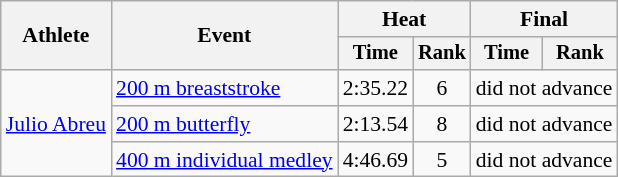<table class=wikitable style="font-size:90%">
<tr>
<th rowspan="2">Athlete</th>
<th rowspan="2">Event</th>
<th colspan="2">Heat</th>
<th colspan="2">Final</th>
</tr>
<tr style="font-size:95%">
<th>Time</th>
<th>Rank</th>
<th>Time</th>
<th>Rank</th>
</tr>
<tr align=center>
<td align=left rowspan=3><a href='#'>Julio Abreu</a></td>
<td align=left><a href='#'>200 m breaststroke</a></td>
<td>2:35.22</td>
<td>6</td>
<td colspan=2>did not advance</td>
</tr>
<tr align=center>
<td align=left><a href='#'>200 m butterfly</a></td>
<td>2:13.54</td>
<td>8</td>
<td colspan=2>did not advance</td>
</tr>
<tr align=center>
<td align=left><a href='#'>400 m individual medley</a></td>
<td>4:46.69</td>
<td>5</td>
<td colspan=2>did not advance</td>
</tr>
</table>
